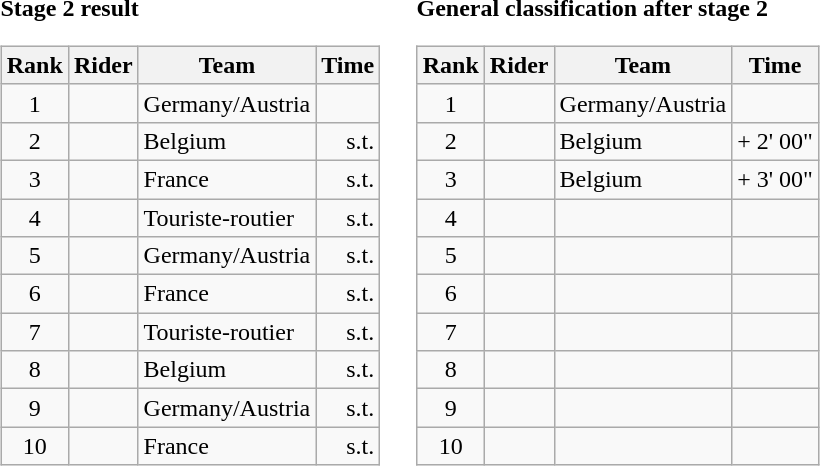<table>
<tr>
<td><strong>Stage 2 result</strong><br><table class="wikitable">
<tr>
<th scope="col">Rank</th>
<th scope="col">Rider</th>
<th scope="col">Team</th>
<th scope="col">Time</th>
</tr>
<tr>
<td style="text-align:center;">1</td>
<td></td>
<td>Germany/Austria</td>
<td style="text-align:right;"></td>
</tr>
<tr>
<td style="text-align:center;">2</td>
<td></td>
<td>Belgium</td>
<td style="text-align:right;">s.t.</td>
</tr>
<tr>
<td style="text-align:center;">3</td>
<td></td>
<td>France</td>
<td style="text-align:right;">s.t.</td>
</tr>
<tr>
<td style="text-align:center;">4</td>
<td></td>
<td>Touriste-routier</td>
<td style="text-align:right;">s.t.</td>
</tr>
<tr>
<td style="text-align:center;">5</td>
<td></td>
<td>Germany/Austria</td>
<td style="text-align:right;">s.t.</td>
</tr>
<tr>
<td style="text-align:center;">6</td>
<td></td>
<td>France</td>
<td style="text-align:right;">s.t.</td>
</tr>
<tr>
<td style="text-align:center;">7</td>
<td></td>
<td>Touriste-routier</td>
<td style="text-align:right;">s.t.</td>
</tr>
<tr>
<td style="text-align:center;">8</td>
<td></td>
<td>Belgium</td>
<td style="text-align:right;">s.t.</td>
</tr>
<tr>
<td style="text-align:center;">9</td>
<td></td>
<td>Germany/Austria</td>
<td style="text-align:right;">s.t.</td>
</tr>
<tr>
<td style="text-align:center;">10</td>
<td></td>
<td>France</td>
<td style="text-align:right;">s.t.</td>
</tr>
</table>
</td>
<td></td>
<td><strong>General classification after stage 2</strong><br><table class="wikitable">
<tr>
<th scope="col">Rank</th>
<th scope="col">Rider</th>
<th scope="col">Team</th>
<th scope="col">Time</th>
</tr>
<tr>
<td style="text-align:center;">1</td>
<td></td>
<td>Germany/Austria</td>
<td style="text-align:right;"></td>
</tr>
<tr>
<td style="text-align:center;">2</td>
<td></td>
<td>Belgium</td>
<td style="text-align:right;">+ 2' 00"</td>
</tr>
<tr>
<td style="text-align:center;">3</td>
<td></td>
<td>Belgium</td>
<td style="text-align:right;">+ 3' 00"</td>
</tr>
<tr>
<td style="text-align:center;">4</td>
<td></td>
<td></td>
<td></td>
</tr>
<tr>
<td style="text-align:center;">5</td>
<td></td>
<td></td>
<td></td>
</tr>
<tr>
<td style="text-align:center;">6</td>
<td></td>
<td></td>
<td></td>
</tr>
<tr>
<td style="text-align:center;">7</td>
<td></td>
<td></td>
<td></td>
</tr>
<tr>
<td style="text-align:center;">8</td>
<td></td>
<td></td>
<td></td>
</tr>
<tr>
<td style="text-align:center;">9</td>
<td></td>
<td></td>
<td></td>
</tr>
<tr>
<td style="text-align:center;">10</td>
<td></td>
<td></td>
<td></td>
</tr>
</table>
</td>
</tr>
</table>
